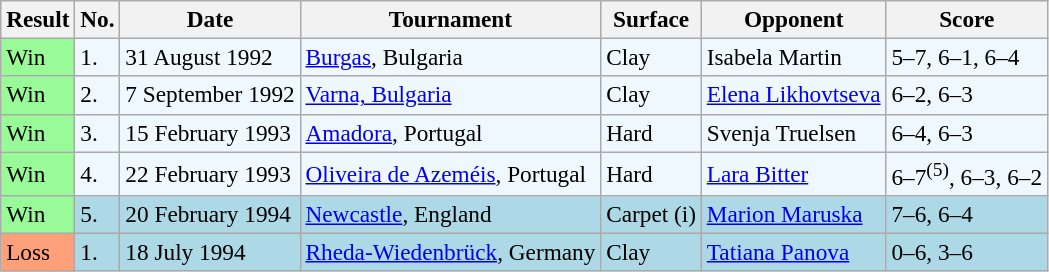<table class="sortable wikitable" style=font-size:97%>
<tr>
<th>Result</th>
<th>No.</th>
<th>Date</th>
<th>Tournament</th>
<th>Surface</th>
<th>Opponent</th>
<th>Score</th>
</tr>
<tr style="background:#f0f8ff;">
<td style="background:#98fb98;">Win</td>
<td>1.</td>
<td>31 August 1992</td>
<td><a href='#'>Burgas</a>, Bulgaria</td>
<td>Clay</td>
<td> Isabela Martin</td>
<td>5–7, 6–1, 6–4</td>
</tr>
<tr style="background:#f0f8ff;">
<td style="background:#98fb98;">Win</td>
<td>2.</td>
<td>7 September 1992</td>
<td><a href='#'>Varna, Bulgaria</a></td>
<td>Clay</td>
<td> <a href='#'>Elena Likhovtseva</a></td>
<td>6–2, 6–3</td>
</tr>
<tr style="background:#f0f8ff;">
<td style="background:#98fb98;">Win</td>
<td>3.</td>
<td>15 February 1993</td>
<td><a href='#'>Amadora</a>, Portugal</td>
<td>Hard</td>
<td> Svenja Truelsen</td>
<td>6–4, 6–3</td>
</tr>
<tr style="background:#f0f8ff;">
<td style="background:#98fb98;">Win</td>
<td>4.</td>
<td>22 February 1993</td>
<td><a href='#'>Oliveira de Azeméis</a>, Portugal</td>
<td>Hard</td>
<td> <a href='#'>Lara Bitter</a></td>
<td>6–7<sup>(5)</sup>, 6–3, 6–2</td>
</tr>
<tr style="background:lightblue;">
<td style="background:#98fb98;">Win</td>
<td>5.</td>
<td>20 February 1994</td>
<td><a href='#'>Newcastle</a>, England</td>
<td>Carpet (i)</td>
<td> <a href='#'>Marion Maruska</a></td>
<td>7–6, 6–4</td>
</tr>
<tr style="background:lightblue;">
<td style="background:#ffa07a;">Loss</td>
<td>1.</td>
<td>18 July 1994</td>
<td><a href='#'>Rheda-Wiedenbrück</a>, Germany</td>
<td>Clay</td>
<td> <a href='#'>Tatiana Panova</a></td>
<td>0–6, 3–6</td>
</tr>
</table>
